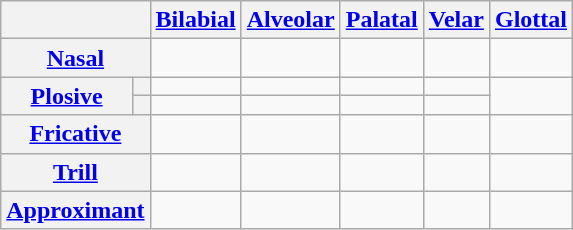<table class="wikitable" style="text-align: center;">
<tr>
<th colspan="2"> </th>
<th><a href='#'>Bilabial</a></th>
<th><a href='#'>Alveolar</a></th>
<th><a href='#'>Palatal</a></th>
<th><a href='#'>Velar</a></th>
<th><a href='#'>Glottal</a></th>
</tr>
<tr>
<th colspan="2"><a href='#'>Nasal</a></th>
<td></td>
<td></td>
<td></td>
<td></td>
<td></td>
</tr>
<tr>
<th rowspan="2"><a href='#'>Plosive</a></th>
<th></th>
<td></td>
<td></td>
<td></td>
<td></td>
<td rowspan=2></td>
</tr>
<tr>
<th></th>
<td></td>
<td></td>
<td></td>
<td></td>
</tr>
<tr>
<th colspan="2"><a href='#'>Fricative</a></th>
<td></td>
<td></td>
<td></td>
<td></td>
<td></td>
</tr>
<tr>
<th colspan="2"><a href='#'>Trill</a></th>
<td></td>
<td></td>
<td></td>
<td></td>
<td></td>
</tr>
<tr>
<th colspan="2"><a href='#'>Approximant</a></th>
<td></td>
<td></td>
<td></td>
<td></td>
<td></td>
</tr>
</table>
